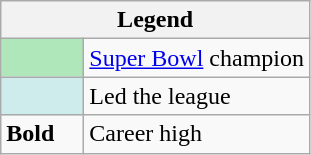<table class="wikitable mw-collapsible">
<tr>
<th colspan="2">Legend</th>
</tr>
<tr>
<td style="background:#afe6ba; width:3em;"></td>
<td><a href='#'>Super Bowl</a> champion</td>
</tr>
<tr>
<td style="background:#cfecec; width:3em;"></td>
<td>Led the league</td>
</tr>
<tr>
<td><strong>Bold</strong></td>
<td>Career high</td>
</tr>
</table>
